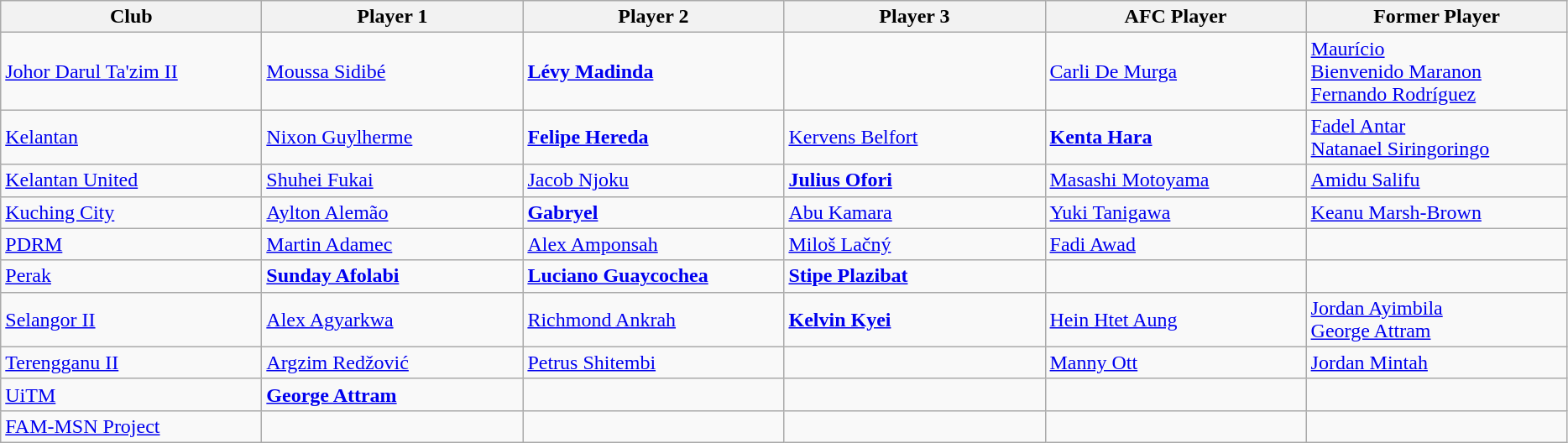<table class="sortable wikitable">
<tr>
<th style="width:200px;">Club</th>
<th style="width:200px;">Player 1</th>
<th style="width:200px;">Player 2</th>
<th style="width:200px;">Player 3</th>
<th style="width:200px;">AFC Player</th>
<th style="width:200px;">Former Player</th>
</tr>
<tr>
<td><a href='#'>Johor Darul Ta'zim II</a></td>
<td> <a href='#'>Moussa Sidibé</a></td>
<td> <a href='#'><strong>Lévy Madinda</strong></a></td>
<td></td>
<td> <a href='#'>Carli De Murga</a></td>
<td> <a href='#'>Maurício</a><br> <a href='#'>Bienvenido Maranon</a><br> <a href='#'>Fernando Rodríguez</a></td>
</tr>
<tr>
<td><a href='#'>Kelantan</a></td>
<td> <a href='#'>Nixon Guylherme</a></td>
<td> <a href='#'><strong>Felipe Hereda</strong></a></td>
<td> <a href='#'>Kervens Belfort</a></td>
<td> <a href='#'><strong>Kenta Hara</strong></a></td>
<td> <a href='#'>Fadel Antar</a><br> <a href='#'>Natanael Siringoringo</a></td>
</tr>
<tr>
<td><a href='#'>Kelantan United</a></td>
<td> <a href='#'>Shuhei Fukai</a></td>
<td> <a href='#'>Jacob Njoku</a></td>
<td> <a href='#'><strong>Julius Ofori</strong></a></td>
<td> <a href='#'>Masashi Motoyama</a></td>
<td> <a href='#'>Amidu Salifu</a></td>
</tr>
<tr>
<td><a href='#'>Kuching City</a></td>
<td> <a href='#'>Aylton Alemão</a></td>
<td> <strong><a href='#'>Gabryel</a></strong></td>
<td> <a href='#'>Abu Kamara</a></td>
<td> <a href='#'>Yuki Tanigawa</a></td>
<td> <a href='#'>Keanu Marsh-Brown</a></td>
</tr>
<tr>
<td><a href='#'>PDRM</a></td>
<td> <a href='#'>Martin Adamec</a></td>
<td> <a href='#'>Alex Amponsah</a></td>
<td> <a href='#'>Miloš Lačný</a></td>
<td> <a href='#'>Fadi Awad</a></td>
<td></td>
</tr>
<tr>
<td><a href='#'>Perak</a></td>
<td> <a href='#'><strong>Sunday Afolabi</strong></a></td>
<td> <a href='#'><strong>Luciano Guaycochea</strong></a></td>
<td> <a href='#'><strong>Stipe Plazibat</strong></a></td>
<td></td>
<td></td>
</tr>
<tr>
<td><a href='#'>Selangor II</a></td>
<td> <a href='#'>Alex Agyarkwa</a></td>
<td> <a href='#'>Richmond Ankrah</a></td>
<td> <a href='#'><strong>Kelvin Kyei</strong></a></td>
<td> <a href='#'>Hein Htet Aung</a></td>
<td> <a href='#'>Jordan Ayimbila</a><br> <a href='#'>George Attram</a></td>
</tr>
<tr>
<td><a href='#'>Terengganu II</a></td>
<td> <a href='#'>Argzim Redžović</a></td>
<td> <a href='#'>Petrus Shitembi</a></td>
<td></td>
<td> <a href='#'>Manny Ott</a></td>
<td> <a href='#'>Jordan Mintah</a></td>
</tr>
<tr>
<td><a href='#'>UiTM</a></td>
<td> <a href='#'><strong>George Attram</strong></a></td>
<td></td>
<td></td>
<td></td>
<td></td>
</tr>
<tr>
<td><a href='#'>FAM-MSN Project</a></td>
<td></td>
<td></td>
<td></td>
<td></td>
<td></td>
</tr>
</table>
